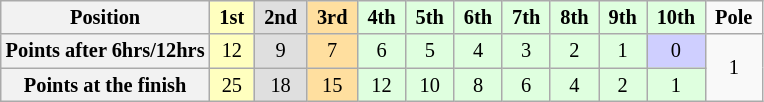<table class="wikitable" style="font-size:85%; text-align:center">
<tr>
<th>Position</th>
<td style="background:#FFFFBF;"> <strong>1st</strong> </td>
<td style="background:#DFDFDF;"> <strong>2nd</strong> </td>
<td style="background:#FFDF9F;"> <strong>3rd</strong> </td>
<td style="background:#DFFFDF;"> <strong>4th</strong> </td>
<td style="background:#DFFFDF;"> <strong>5th</strong> </td>
<td style="background:#DFFFDF;"> <strong>6th</strong> </td>
<td style="background:#DFFFDF;"> <strong>7th</strong> </td>
<td style="background:#DFFFDF;"> <strong>8th</strong> </td>
<td style="background:#DFFFDF;"> <strong>9th</strong> </td>
<td style="background:#DFFFDF;"> <strong>10th</strong> </td>
<td> <strong>Pole</strong> </td>
</tr>
<tr>
<th>Points after 6hrs/12hrs</th>
<td style="background:#FFFFBF;">12</td>
<td style="background:#DFDFDF;">9</td>
<td style="background:#FFDF9F;">7</td>
<td style="background:#DFFFDF;">6</td>
<td style="background:#DFFFDF;">5</td>
<td style="background:#DFFFDF;">4</td>
<td style="background:#DFFFDF;">3</td>
<td style="background:#DFFFDF;">2</td>
<td style="background:#DFFFDF;">1</td>
<td style="background:#CFCFFF;">0</td>
<td rowspan=2>1</td>
</tr>
<tr>
<th>Points at the finish</th>
<td style="background:#FFFFBF;">25</td>
<td style="background:#DFDFDF;">18</td>
<td style="background:#FFDF9F;">15</td>
<td style="background:#DFFFDF;">12</td>
<td style="background:#DFFFDF;">10</td>
<td style="background:#DFFFDF;">8</td>
<td style="background:#DFFFDF;">6</td>
<td style="background:#DFFFDF;">4</td>
<td style="background:#DFFFDF;">2</td>
<td style="background:#DFFFDF;">1</td>
</tr>
</table>
